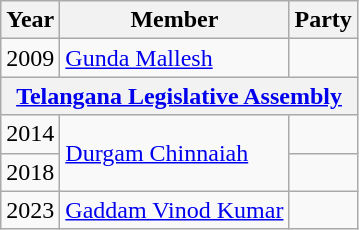<table class="wikitable sortable">
<tr>
<th>Year</th>
<th>Member</th>
<th colspan=2>Party</th>
</tr>
<tr>
<td>2009</td>
<td><a href='#'>Gunda Mallesh</a></td>
<td></td>
</tr>
<tr>
<th colspan=4><a href='#'>Telangana Legislative Assembly</a></th>
</tr>
<tr>
<td>2014</td>
<td rowspan=2><a href='#'>Durgam Chinnaiah</a></td>
<td></td>
</tr>
<tr>
<td>2018</td>
</tr>
<tr>
<td>2023</td>
<td><a href='#'>Gaddam Vinod Kumar</a></td>
<td></td>
</tr>
</table>
